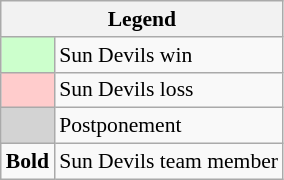<table class="wikitable" style="font-size:90%">
<tr>
<th colspan="2">Legend</th>
</tr>
<tr>
<td bgcolor="#ccffcc"> </td>
<td>Sun Devils win</td>
</tr>
<tr>
<td bgcolor="#ffcccc"> </td>
<td>Sun Devils loss</td>
</tr>
<tr>
<td bgcolor="#d3d3d3"> </td>
<td>Postponement</td>
</tr>
<tr>
<td><strong>Bold</strong></td>
<td>Sun Devils team member</td>
</tr>
</table>
